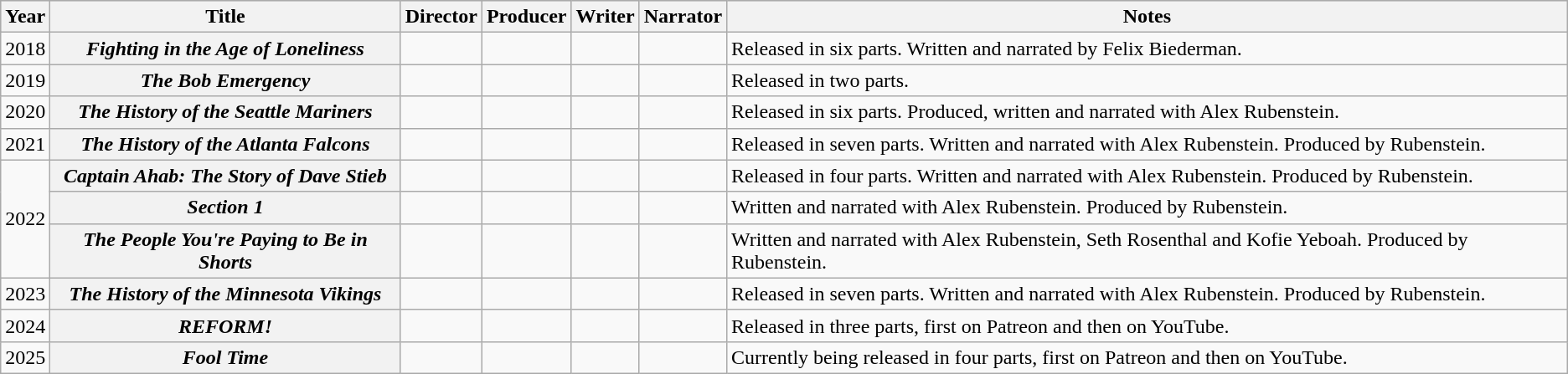<table class="wikitable plainrowheaders">
<tr style="background:#ccc; text-align:center;">
<th scope="col">Year</th>
<th scope="col">Title</th>
<th scope="col">Director</th>
<th scope="col">Producer</th>
<th scope="col">Writer</th>
<th scope="col">Narrator</th>
<th scope="col">Notes</th>
</tr>
<tr>
<td>2018</td>
<th scope=row><em>Fighting in the Age of Loneliness</em></th>
<td></td>
<td></td>
<td></td>
<td></td>
<td>Released in six parts. Written and narrated by Felix Biederman.</td>
</tr>
<tr>
<td>2019</td>
<th scope=row><em>The Bob Emergency</em></th>
<td></td>
<td></td>
<td></td>
<td></td>
<td>Released in two parts.</td>
</tr>
<tr>
<td>2020</td>
<th scope=row><em>The History of the Seattle Mariners</em></th>
<td></td>
<td></td>
<td></td>
<td></td>
<td>Released in six parts. Produced, written and narrated with Alex Rubenstein.</td>
</tr>
<tr>
<td>2021</td>
<th scope=row><em>The History of the Atlanta Falcons</em></th>
<td></td>
<td></td>
<td></td>
<td></td>
<td>Released in seven parts. Written and narrated with Alex Rubenstein. Produced by Rubenstein.</td>
</tr>
<tr>
<td rowspan="3">2022</td>
<th scope=row><em>Captain Ahab: The Story of Dave Stieb</em></th>
<td></td>
<td></td>
<td></td>
<td></td>
<td>Released in four parts. Written and narrated with Alex Rubenstein. Produced by Rubenstein.</td>
</tr>
<tr>
<th scope=row><em>Section 1</em></th>
<td></td>
<td></td>
<td></td>
<td></td>
<td>Written and narrated with Alex Rubenstein. Produced by Rubenstein.</td>
</tr>
<tr>
<th scope=row><em>The People You're Paying to Be in Shorts</em></th>
<td></td>
<td></td>
<td></td>
<td></td>
<td>Written and narrated with Alex Rubenstein, Seth Rosenthal and Kofie Yeboah. Produced by Rubenstein.</td>
</tr>
<tr>
<td>2023</td>
<th scope=row><em>The History of the Minnesota Vikings</em></th>
<td></td>
<td></td>
<td></td>
<td></td>
<td>Released in seven parts. Written and narrated with Alex Rubenstein. Produced by Rubenstein.</td>
</tr>
<tr>
<td>2024</td>
<th scope=row><em>REFORM!</em></th>
<td></td>
<td></td>
<td></td>
<td></td>
<td>Released in three parts, first on Patreon and then on YouTube.</td>
</tr>
<tr>
<td>2025</td>
<th scope=row><em>Fool Time</em></th>
<td></td>
<td></td>
<td></td>
<td></td>
<td>Currently being released in four parts, first on Patreon and then on YouTube.</td>
</tr>
</table>
